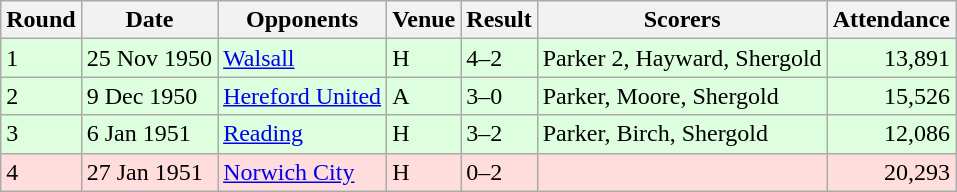<table class="wikitable">
<tr>
<th>Round</th>
<th>Date</th>
<th>Opponents</th>
<th>Venue</th>
<th>Result</th>
<th>Scorers</th>
<th>Attendance</th>
</tr>
<tr bgcolor="#ddffdd">
<td>1</td>
<td>25 Nov 1950</td>
<td><a href='#'>Walsall</a></td>
<td>H</td>
<td>4–2</td>
<td>Parker 2, Hayward, Shergold</td>
<td align="right">13,891</td>
</tr>
<tr bgcolor="#ddffdd">
<td>2</td>
<td>9 Dec 1950</td>
<td><a href='#'>Hereford United</a></td>
<td>A</td>
<td>3–0</td>
<td>Parker, Moore, Shergold</td>
<td align="right">15,526</td>
</tr>
<tr bgcolor="#ddffdd">
<td>3</td>
<td>6 Jan 1951</td>
<td><a href='#'>Reading</a></td>
<td>H</td>
<td>3–2</td>
<td>Parker, Birch, Shergold</td>
<td align="right">12,086</td>
</tr>
<tr bgcolor="#ffdddd">
<td>4</td>
<td>27 Jan 1951</td>
<td><a href='#'>Norwich City</a></td>
<td>H</td>
<td>0–2</td>
<td></td>
<td align="right">20,293</td>
</tr>
</table>
